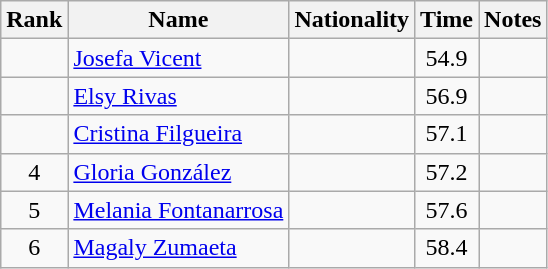<table class="wikitable sortable" style="text-align:center">
<tr>
<th>Rank</th>
<th>Name</th>
<th>Nationality</th>
<th>Time</th>
<th>Notes</th>
</tr>
<tr>
<td></td>
<td align=left><a href='#'>Josefa Vicent</a></td>
<td align=left></td>
<td>54.9</td>
<td></td>
</tr>
<tr>
<td></td>
<td align=left><a href='#'>Elsy Rivas</a></td>
<td align=left></td>
<td>56.9</td>
<td></td>
</tr>
<tr>
<td></td>
<td align=left><a href='#'>Cristina Filgueira</a></td>
<td align=left></td>
<td>57.1</td>
<td></td>
</tr>
<tr>
<td>4</td>
<td align=left><a href='#'>Gloria González</a></td>
<td align=left></td>
<td>57.2</td>
<td></td>
</tr>
<tr>
<td>5</td>
<td align=left><a href='#'>Melania Fontanarrosa</a></td>
<td align=left></td>
<td>57.6</td>
<td></td>
</tr>
<tr>
<td>6</td>
<td align=left><a href='#'>Magaly Zumaeta</a></td>
<td align=left></td>
<td>58.4</td>
<td></td>
</tr>
</table>
